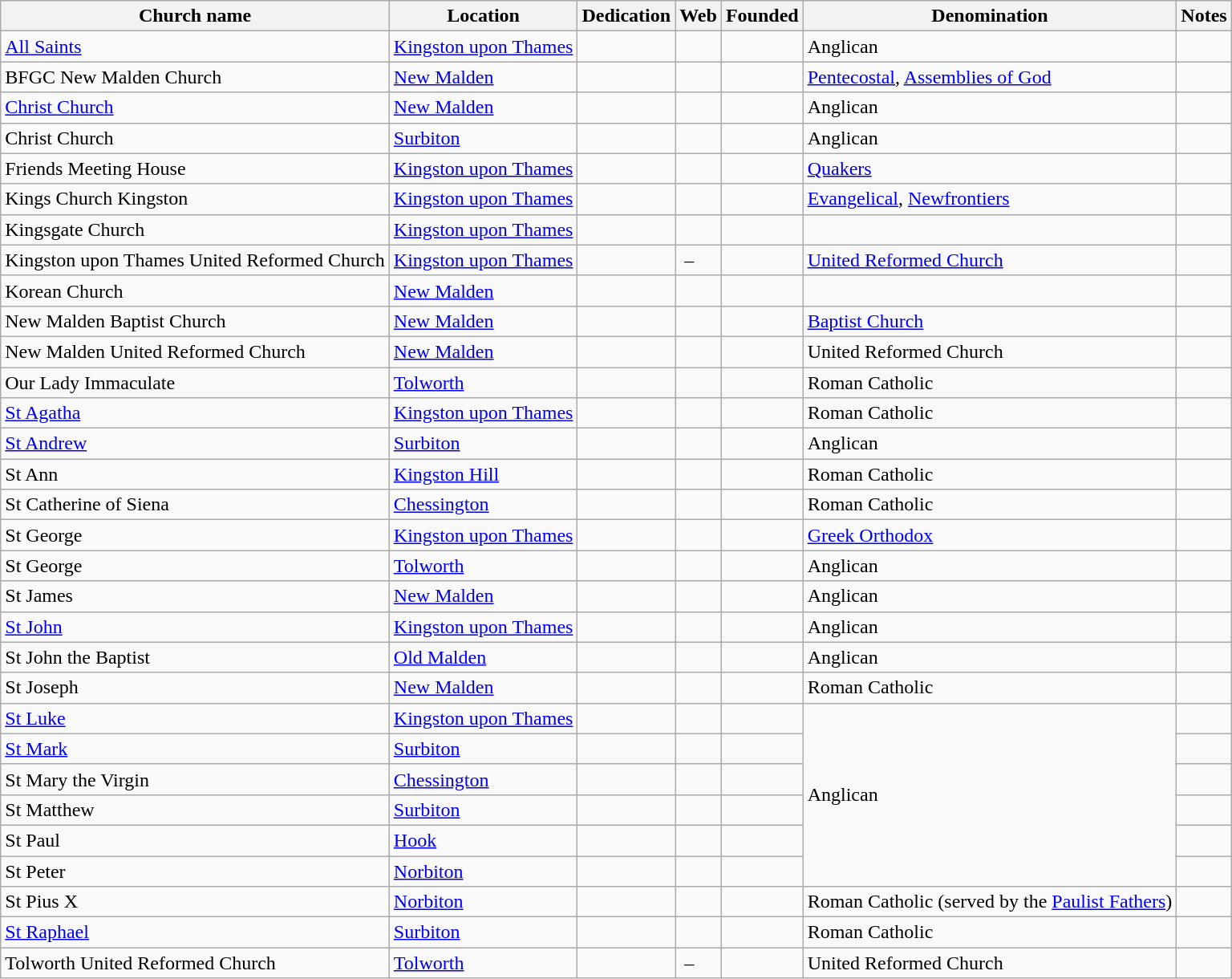<table class="wikitable sortable">
<tr>
<th>Church name</th>
<th>Location</th>
<th>Dedication</th>
<th>Web</th>
<th>Founded</th>
<th>Denomination</th>
<th>Notes</th>
</tr>
<tr>
<td><a href='#'>All Saints</a></td>
<td><a href='#'>Kingston upon Thames</a></td>
<td></td>
<td></td>
<td></td>
<td>Anglican</td>
<td></td>
</tr>
<tr>
<td>BFGC New Malden Church</td>
<td><a href='#'>New Malden</a></td>
<td></td>
<td></td>
<td></td>
<td><a href='#'>Pentecostal</a>, <a href='#'>Assemblies of God</a></td>
<td></td>
</tr>
<tr>
<td><a href='#'>Christ Church</a></td>
<td><a href='#'>New Malden</a></td>
<td></td>
<td></td>
<td></td>
<td>Anglican</td>
<td></td>
</tr>
<tr>
<td>Christ Church</td>
<td><a href='#'>Surbiton</a></td>
<td></td>
<td></td>
<td></td>
<td>Anglican</td>
<td></td>
</tr>
<tr>
<td>Friends Meeting House</td>
<td><a href='#'>Kingston upon Thames</a></td>
<td></td>
<td></td>
<td></td>
<td><a href='#'>Quakers</a></td>
<td></td>
</tr>
<tr>
<td>Kings Church Kingston</td>
<td><a href='#'>Kingston upon Thames</a></td>
<td></td>
<td></td>
<td></td>
<td><a href='#'>Evangelical</a>, <a href='#'>Newfrontiers</a></td>
<td></td>
</tr>
<tr>
<td>Kingsgate Church</td>
<td><a href='#'>Kingston upon Thames</a></td>
<td></td>
<td></td>
<td></td>
<td></td>
<td></td>
</tr>
<tr>
<td>Kingston upon Thames United Reformed Church</td>
<td><a href='#'>Kingston upon Thames</a></td>
<td></td>
<td> –</td>
<td></td>
<td><a href='#'>United Reformed Church</a></td>
<td></td>
</tr>
<tr>
<td>Korean Church</td>
<td><a href='#'>New Malden</a></td>
<td></td>
<td></td>
<td></td>
<td></td>
<td></td>
</tr>
<tr>
<td>New Malden Baptist Church</td>
<td><a href='#'>New Malden</a></td>
<td></td>
<td></td>
<td></td>
<td><a href='#'>Baptist Church</a></td>
<td></td>
</tr>
<tr>
<td>New Malden United Reformed Church</td>
<td><a href='#'>New Malden</a></td>
<td></td>
<td></td>
<td></td>
<td>United Reformed Church</td>
<td></td>
</tr>
<tr>
<td>Our Lady Immaculate</td>
<td><a href='#'>Tolworth</a></td>
<td></td>
<td></td>
<td></td>
<td>Roman Catholic</td>
<td></td>
</tr>
<tr>
<td><a href='#'>St Agatha</a></td>
<td><a href='#'>Kingston upon Thames</a></td>
<td></td>
<td></td>
<td></td>
<td>Roman Catholic</td>
<td></td>
</tr>
<tr>
<td><a href='#'>St Andrew</a></td>
<td><a href='#'>Surbiton</a></td>
<td></td>
<td></td>
<td></td>
<td>Anglican</td>
<td></td>
</tr>
<tr>
<td>St Ann</td>
<td><a href='#'>Kingston Hill</a></td>
<td></td>
<td></td>
<td></td>
<td>Roman Catholic</td>
<td></td>
</tr>
<tr>
<td>St Catherine of Siena</td>
<td><a href='#'>Chessington</a></td>
<td></td>
<td></td>
<td></td>
<td>Roman Catholic</td>
<td></td>
</tr>
<tr>
<td>St George</td>
<td><a href='#'>Kingston upon Thames</a></td>
<td></td>
<td></td>
<td></td>
<td><a href='#'>Greek Orthodox</a></td>
<td></td>
</tr>
<tr>
<td>St George</td>
<td><a href='#'>Tolworth</a></td>
<td></td>
<td></td>
<td></td>
<td>Anglican</td>
<td></td>
</tr>
<tr>
<td>St James</td>
<td><a href='#'>New Malden</a></td>
<td></td>
<td></td>
<td></td>
<td>Anglican</td>
<td></td>
</tr>
<tr>
<td><a href='#'>St John</a></td>
<td><a href='#'>Kingston upon Thames</a></td>
<td></td>
<td></td>
<td></td>
<td>Anglican</td>
<td></td>
</tr>
<tr>
<td>St John the Baptist</td>
<td><a href='#'>Old Malden</a></td>
<td></td>
<td></td>
<td></td>
<td>Anglican</td>
<td></td>
</tr>
<tr>
<td>St Joseph</td>
<td><a href='#'>New Malden</a></td>
<td></td>
<td></td>
<td></td>
<td>Roman Catholic</td>
<td></td>
</tr>
<tr>
<td><a href='#'>St Luke</a></td>
<td><a href='#'>Kingston upon Thames</a></td>
<td></td>
<td></td>
<td></td>
<td rowspan="6">Anglican</td>
<td></td>
</tr>
<tr>
<td><a href='#'>St Mark</a></td>
<td><a href='#'>Surbiton</a></td>
<td></td>
<td> </td>
<td></td>
<td></td>
</tr>
<tr>
<td>St Mary the Virgin</td>
<td><a href='#'>Chessington</a></td>
<td></td>
<td></td>
<td></td>
<td></td>
</tr>
<tr>
<td>St Matthew</td>
<td><a href='#'>Surbiton</a></td>
<td></td>
<td></td>
<td></td>
<td></td>
</tr>
<tr>
<td>St Paul</td>
<td><a href='#'>Hook</a></td>
<td></td>
<td></td>
<td></td>
<td></td>
</tr>
<tr>
<td>St Peter</td>
<td><a href='#'>Norbiton</a></td>
<td></td>
<td></td>
<td></td>
<td></td>
</tr>
<tr>
<td>St Pius X</td>
<td><a href='#'>Norbiton</a></td>
<td></td>
<td></td>
<td></td>
<td>Roman Catholic (served by the <a href='#'>Paulist Fathers</a>)</td>
<td></td>
</tr>
<tr>
<td><a href='#'>St Raphael</a></td>
<td><a href='#'>Surbiton</a></td>
<td></td>
<td></td>
<td></td>
<td>Roman Catholic</td>
<td></td>
</tr>
<tr>
<td>Tolworth United Reformed Church</td>
<td><a href='#'>Tolworth</a></td>
<td></td>
<td> –</td>
<td></td>
<td>United Reformed Church</td>
<td></td>
</tr>
</table>
